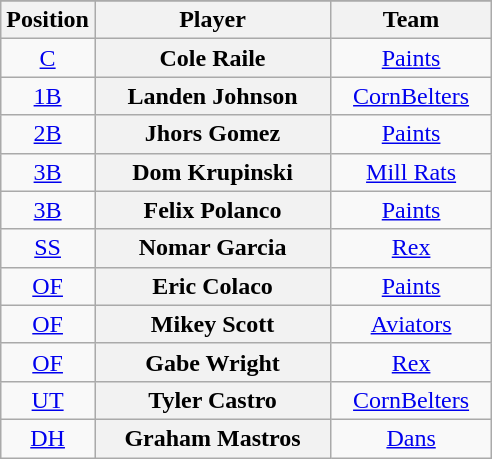<table class="wikitable sortable plainrowheaders" style="text-align:center;">
<tr>
</tr>
<tr>
<th scope="col">Position</th>
<th scope="col" style="width:150px;">Player</th>
<th scope="col" style="width:100px;">Team</th>
</tr>
<tr>
<td><a href='#'>C</a></td>
<th scope="row" style="text-align:center">Cole Raile</th>
<td><a href='#'>Paints</a></td>
</tr>
<tr>
<td><a href='#'>1B</a></td>
<th scope="row" style="text-align:center">Landen Johnson</th>
<td><a href='#'>CornBelters</a></td>
</tr>
<tr>
<td><a href='#'>2B</a></td>
<th scope="row" style="text-align:center">Jhors Gomez</th>
<td><a href='#'>Paints</a></td>
</tr>
<tr>
<td><a href='#'>3B</a></td>
<th scope="row" style="text-align:center">Dom Krupinski</th>
<td><a href='#'>Mill Rats</a></td>
</tr>
<tr>
<td><a href='#'>3B</a></td>
<th scope="row" style="text-align:center">Felix Polanco</th>
<td><a href='#'>Paints</a></td>
</tr>
<tr>
<td><a href='#'>SS</a></td>
<th scope="row" style="text-align:center">Nomar Garcia</th>
<td><a href='#'>Rex</a></td>
</tr>
<tr>
<td><a href='#'>OF</a></td>
<th scope="row" style="text-align:center">Eric Colaco</th>
<td><a href='#'>Paints</a></td>
</tr>
<tr>
<td><a href='#'>OF</a></td>
<th scope="row" style="text-align:center">Mikey Scott</th>
<td><a href='#'>Aviators</a></td>
</tr>
<tr>
<td><a href='#'>OF</a></td>
<th scope="row" style="text-align:center">Gabe Wright</th>
<td><a href='#'>Rex</a></td>
</tr>
<tr>
<td><a href='#'>UT</a></td>
<th scope="row" style="text-align:center">Tyler Castro</th>
<td><a href='#'>CornBelters</a></td>
</tr>
<tr>
<td><a href='#'>DH</a></td>
<th scope="row" style="text-align:center">Graham Mastros</th>
<td><a href='#'>Dans</a></td>
</tr>
</table>
